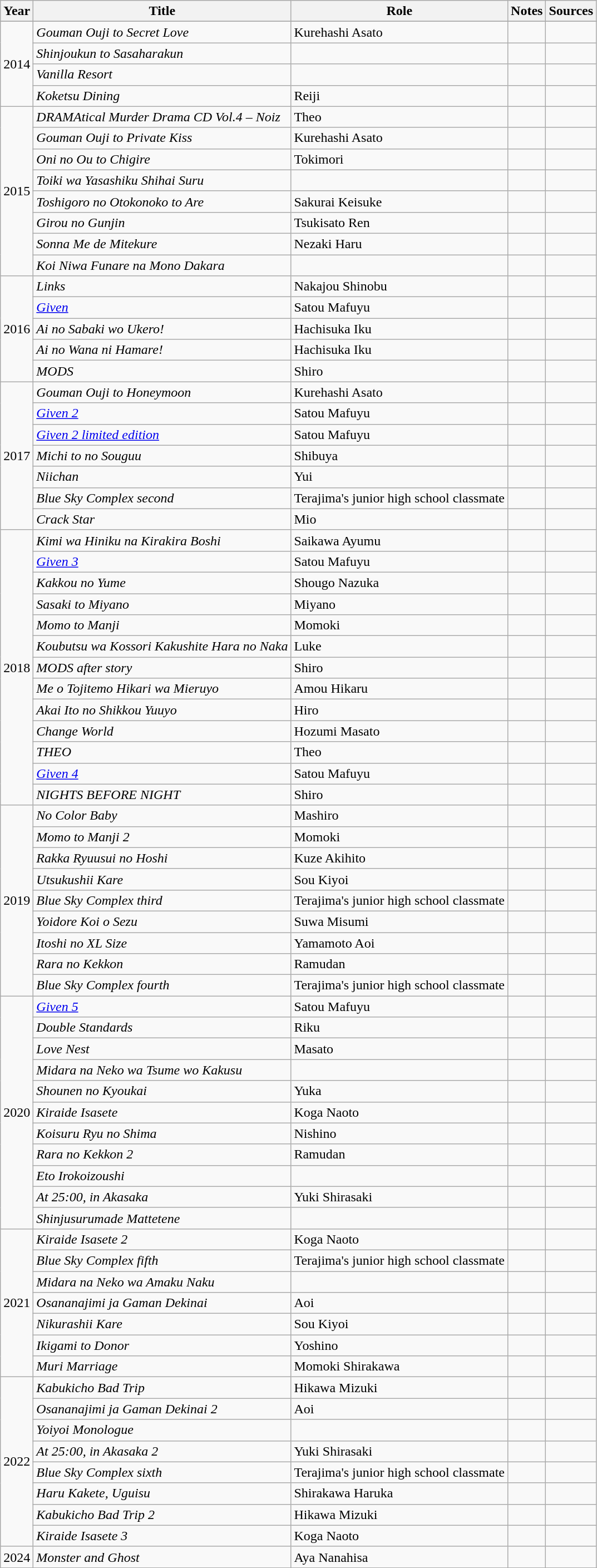<table class="wikitable sortable">
<tr>
<th>Year</th>
<th>Title</th>
<th>Role</th>
<th class="unsortable">Notes</th>
<th class="unsortable">Sources</th>
</tr>
<tr>
</tr>
<tr>
<td rowspan="4">2014</td>
<td><em>Gouman Ouji to Secret Love</em></td>
<td>Kurehashi Asato</td>
<td></td>
<td></td>
</tr>
<tr>
<td><em>Shinjoukun to Sasaharakun</em></td>
<td></td>
<td></td>
<td></td>
</tr>
<tr>
<td><em>Vanilla Resort</em></td>
<td></td>
<td></td>
<td></td>
</tr>
<tr>
<td><em>Koketsu Dining</em></td>
<td>Reiji</td>
<td></td>
<td></td>
</tr>
<tr>
<td rowspan="8">2015</td>
<td><em>DRAMAtical Murder Drama CD Vol.4 – Noiz</em></td>
<td>Theo</td>
<td></td>
<td></td>
</tr>
<tr>
<td><em>Gouman Ouji to Private Kiss</em></td>
<td>Kurehashi Asato</td>
<td></td>
<td></td>
</tr>
<tr>
<td><em>Oni no Ou to Chigire</em></td>
<td>Tokimori</td>
<td></td>
<td></td>
</tr>
<tr>
<td><em>Toiki wa Yasashiku Shihai Suru</em></td>
<td></td>
<td></td>
<td></td>
</tr>
<tr>
<td><em>Toshigoro no Otokonoko to Are</em></td>
<td>Sakurai Keisuke</td>
<td></td>
<td></td>
</tr>
<tr>
<td><em>Girou no Gunjin</em></td>
<td>Tsukisato Ren</td>
<td></td>
<td></td>
</tr>
<tr>
<td><em>Sonna Me de Mitekure</em></td>
<td>Nezaki Haru</td>
<td></td>
<td></td>
</tr>
<tr>
<td><em>Koi Niwa Funare na Mono Dakara</em></td>
<td></td>
<td></td>
<td></td>
</tr>
<tr>
<td rowspan="5">2016</td>
<td><em>Links</em></td>
<td>Nakajou Shinobu</td>
<td></td>
<td></td>
</tr>
<tr>
<td><em><a href='#'>Given</a></em></td>
<td>Satou Mafuyu</td>
<td></td>
<td></td>
</tr>
<tr>
<td><em>Ai no Sabaki wo Ukero!</em></td>
<td>Hachisuka Iku</td>
<td></td>
<td></td>
</tr>
<tr>
<td><em>Ai no Wana ni Hamare!</em></td>
<td>Hachisuka Iku</td>
<td></td>
<td></td>
</tr>
<tr>
<td><em>MODS</em></td>
<td>Shiro</td>
<td></td>
<td></td>
</tr>
<tr>
<td rowspan="7">2017</td>
<td><em>Gouman Ouji to Honeymoon</em></td>
<td>Kurehashi Asato</td>
<td></td>
<td></td>
</tr>
<tr>
<td><em><a href='#'>Given 2</a></em></td>
<td>Satou Mafuyu</td>
<td></td>
<td></td>
</tr>
<tr>
<td><em><a href='#'>Given 2 limited edition</a></em></td>
<td>Satou Mafuyu</td>
<td></td>
<td></td>
</tr>
<tr>
<td><em>Michi to no Souguu</em></td>
<td>Shibuya</td>
<td></td>
<td></td>
</tr>
<tr>
<td><em>Niichan</em></td>
<td>Yui</td>
<td></td>
<td></td>
</tr>
<tr>
<td><em>Blue Sky Complex second</em></td>
<td>Terajima's junior high school classmate</td>
<td></td>
<td></td>
</tr>
<tr>
<td><em>Crack Star</em></td>
<td>Mio</td>
<td></td>
<td></td>
</tr>
<tr>
<td rowspan="13">2018</td>
<td><em>Kimi wa Hiniku na Kirakira Boshi</em></td>
<td>Saikawa Ayumu</td>
<td></td>
<td></td>
</tr>
<tr>
<td><em><a href='#'>Given 3</a></em></td>
<td>Satou Mafuyu</td>
<td></td>
<td></td>
</tr>
<tr>
<td><em>Kakkou no Yume</em></td>
<td>Shougo Nazuka</td>
<td></td>
<td></td>
</tr>
<tr>
<td><em>Sasaki to Miyano</em></td>
<td>Miyano</td>
<td></td>
<td></td>
</tr>
<tr>
<td><em>Momo to Manji</em></td>
<td>Momoki</td>
<td></td>
<td></td>
</tr>
<tr>
<td><em>Koubutsu wa Kossori Kakushite Hara no Naka</em></td>
<td>Luke</td>
<td></td>
<td></td>
</tr>
<tr>
<td><em>MODS after story</em></td>
<td>Shiro</td>
<td></td>
<td></td>
</tr>
<tr>
<td><em>Me o Tojitemo Hikari wa Mieruyo</em></td>
<td>Amou Hikaru</td>
<td></td>
<td></td>
</tr>
<tr>
<td><em>Akai Ito no Shikkou Yuuyo</em></td>
<td>Hiro</td>
<td></td>
<td></td>
</tr>
<tr>
<td><em>Change World</em></td>
<td>Hozumi Masato</td>
<td></td>
<td></td>
</tr>
<tr>
<td><em>THEO</em></td>
<td>Theo</td>
<td></td>
<td></td>
</tr>
<tr>
<td><em><a href='#'>Given 4</a></em></td>
<td>Satou Mafuyu</td>
<td></td>
<td></td>
</tr>
<tr>
<td><em>NIGHTS BEFORE NIGHT</em></td>
<td>Shiro</td>
<td></td>
<td></td>
</tr>
<tr>
<td rowspan="9">2019</td>
<td><em>No Color Baby</em></td>
<td>Mashiro</td>
<td></td>
<td></td>
</tr>
<tr>
<td><em>Momo to Manji 2</em></td>
<td>Momoki</td>
<td></td>
<td></td>
</tr>
<tr>
<td><em>Rakka Ryuusui no Hoshi</em></td>
<td>Kuze Akihito</td>
<td></td>
<td></td>
</tr>
<tr>
<td><em>Utsukushii Kare</em></td>
<td>Sou Kiyoi</td>
<td></td>
<td></td>
</tr>
<tr>
<td><em>Blue Sky Complex third</em></td>
<td>Terajima's junior high school classmate</td>
<td></td>
<td></td>
</tr>
<tr>
<td><em>Yoidore Koi o Sezu</em></td>
<td>Suwa Misumi</td>
<td></td>
<td></td>
</tr>
<tr>
<td><em>Itoshi no XL Size</em></td>
<td>Yamamoto Aoi</td>
<td></td>
<td></td>
</tr>
<tr>
<td><em>Rara no Kekkon</em></td>
<td>Ramudan</td>
<td></td>
<td></td>
</tr>
<tr>
<td><em>Blue Sky Complex fourth</em></td>
<td>Terajima's junior high school classmate</td>
<td></td>
<td></td>
</tr>
<tr>
<td rowspan="11">2020</td>
<td><em><a href='#'>Given 5</a></em></td>
<td>Satou Mafuyu</td>
<td></td>
<td></td>
</tr>
<tr>
<td><em>Double Standards</em></td>
<td>Riku</td>
<td></td>
<td></td>
</tr>
<tr>
<td><em>Love Nest</em></td>
<td>Masato</td>
<td></td>
<td></td>
</tr>
<tr>
<td><em>Midara na Neko wa Tsume wo Kakusu</em></td>
<td></td>
<td></td>
<td></td>
</tr>
<tr>
<td><em>Shounen no Kyoukai</em></td>
<td>Yuka</td>
<td></td>
<td></td>
</tr>
<tr>
<td><em>Kiraide Isasete</em></td>
<td>Koga Naoto</td>
<td></td>
<td></td>
</tr>
<tr>
<td><em>Koisuru Ryu no Shima</em></td>
<td>Nishino</td>
<td></td>
<td></td>
</tr>
<tr>
<td><em>Rara no Kekkon 2</em></td>
<td>Ramudan</td>
<td></td>
<td></td>
</tr>
<tr>
<td><em>Eto Irokoizoushi</em></td>
<td></td>
<td></td>
<td></td>
</tr>
<tr>
<td><em>At 25:00, in Akasaka</em></td>
<td>Yuki Shirasaki</td>
<td></td>
<td></td>
</tr>
<tr>
<td><em>Shinjusurumade Mattetene</em></td>
<td></td>
<td></td>
<td></td>
</tr>
<tr>
<td rowspan="7">2021</td>
<td><em>Kiraide Isasete 2</em></td>
<td>Koga Naoto</td>
<td></td>
<td></td>
</tr>
<tr>
<td><em>Blue Sky Complex fifth</em></td>
<td>Terajima's junior high school classmate</td>
<td></td>
<td></td>
</tr>
<tr>
<td><em>Midara na Neko wa Amaku Naku</em></td>
<td></td>
<td></td>
<td></td>
</tr>
<tr>
<td><em>Osananajimi ja Gaman Dekinai</em></td>
<td>Aoi</td>
<td></td>
<td></td>
</tr>
<tr>
<td><em>Nikurashii Kare</em></td>
<td>Sou Kiyoi</td>
<td></td>
<td></td>
</tr>
<tr>
<td><em>Ikigami to Donor</em></td>
<td>Yoshino</td>
<td></td>
<td></td>
</tr>
<tr>
<td><em>Muri Marriage</em></td>
<td>Momoki Shirakawa</td>
<td></td>
<td></td>
</tr>
<tr>
<td rowspan="8">2022</td>
<td><em>Kabukicho Bad Trip</em></td>
<td>Hikawa Mizuki</td>
<td></td>
<td></td>
</tr>
<tr>
<td><em>Osananajimi ja Gaman Dekinai 2</em></td>
<td>Aoi</td>
<td></td>
<td></td>
</tr>
<tr>
<td><em>Yoiyoi Monologue</em></td>
<td></td>
<td></td>
<td></td>
</tr>
<tr>
<td><em>At 25:00, in Akasaka 2</em></td>
<td>Yuki Shirasaki</td>
<td></td>
<td></td>
</tr>
<tr>
<td><em>Blue Sky Complex sixth</em></td>
<td>Terajima's junior high school classmate</td>
<td></td>
<td></td>
</tr>
<tr>
<td><em>Haru Kakete, Uguisu</em></td>
<td>Shirakawa Haruka</td>
<td></td>
<td></td>
</tr>
<tr>
<td><em>Kabukicho Bad Trip 2</em></td>
<td>Hikawa Mizuki</td>
<td></td>
<td></td>
</tr>
<tr>
<td><em>Kiraide Isasete 3</em></td>
<td>Koga Naoto</td>
<td></td>
<td></td>
</tr>
<tr>
<td rowspan="9">2024</td>
<td><em>Monster and Ghost</em></td>
<td>Aya Nanahisa</td>
<td></td>
<td></td>
</tr>
<tr>
</tr>
</table>
